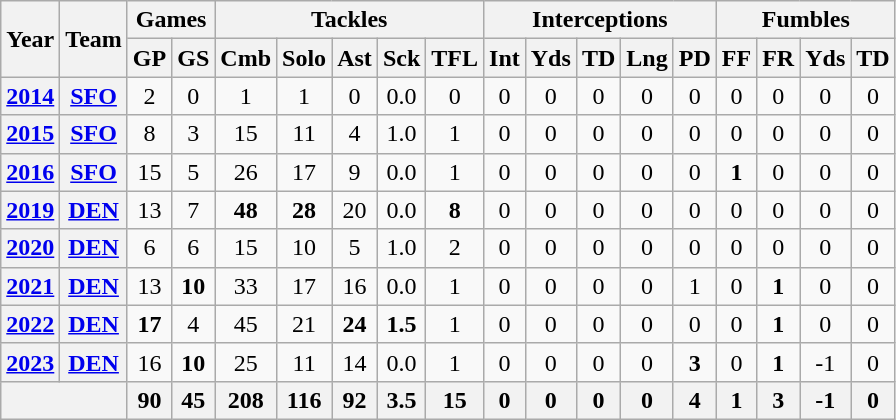<table class="wikitable" style="text-align:center">
<tr>
<th rowspan="2">Year</th>
<th rowspan="2">Team</th>
<th colspan="2">Games</th>
<th colspan="5">Tackles</th>
<th colspan="5">Interceptions</th>
<th colspan="4">Fumbles</th>
</tr>
<tr>
<th>GP</th>
<th>GS</th>
<th>Cmb</th>
<th>Solo</th>
<th>Ast</th>
<th>Sck</th>
<th>TFL</th>
<th>Int</th>
<th>Yds</th>
<th>TD</th>
<th>Lng</th>
<th>PD</th>
<th>FF</th>
<th>FR</th>
<th>Yds</th>
<th>TD</th>
</tr>
<tr>
<th><a href='#'>2014</a></th>
<th><a href='#'>SFO</a></th>
<td>2</td>
<td>0</td>
<td>1</td>
<td>1</td>
<td>0</td>
<td>0.0</td>
<td>0</td>
<td>0</td>
<td>0</td>
<td>0</td>
<td>0</td>
<td>0</td>
<td>0</td>
<td>0</td>
<td>0</td>
<td>0</td>
</tr>
<tr>
<th><a href='#'>2015</a></th>
<th><a href='#'>SFO</a></th>
<td>8</td>
<td>3</td>
<td>15</td>
<td>11</td>
<td>4</td>
<td>1.0</td>
<td>1</td>
<td>0</td>
<td>0</td>
<td>0</td>
<td>0</td>
<td>0</td>
<td>0</td>
<td>0</td>
<td>0</td>
<td>0</td>
</tr>
<tr>
<th><a href='#'>2016</a></th>
<th><a href='#'>SFO</a></th>
<td>15</td>
<td>5</td>
<td>26</td>
<td>17</td>
<td>9</td>
<td>0.0</td>
<td>1</td>
<td>0</td>
<td>0</td>
<td>0</td>
<td>0</td>
<td>0</td>
<td><strong>1</strong></td>
<td>0</td>
<td>0</td>
<td>0</td>
</tr>
<tr>
<th><a href='#'>2019</a></th>
<th><a href='#'>DEN</a></th>
<td>13</td>
<td>7</td>
<td><strong>48</strong></td>
<td><strong>28</strong></td>
<td>20</td>
<td>0.0</td>
<td><strong>8</strong></td>
<td>0</td>
<td>0</td>
<td>0</td>
<td>0</td>
<td>0</td>
<td>0</td>
<td>0</td>
<td>0</td>
<td>0</td>
</tr>
<tr>
<th><a href='#'>2020</a></th>
<th><a href='#'>DEN</a></th>
<td>6</td>
<td>6</td>
<td>15</td>
<td>10</td>
<td>5</td>
<td>1.0</td>
<td>2</td>
<td>0</td>
<td>0</td>
<td>0</td>
<td>0</td>
<td>0</td>
<td>0</td>
<td>0</td>
<td>0</td>
<td>0</td>
</tr>
<tr>
<th><a href='#'>2021</a></th>
<th><a href='#'>DEN</a></th>
<td>13</td>
<td><strong>10</strong></td>
<td>33</td>
<td>17</td>
<td>16</td>
<td>0.0</td>
<td>1</td>
<td>0</td>
<td>0</td>
<td>0</td>
<td>0</td>
<td>1</td>
<td>0</td>
<td><strong>1</strong></td>
<td>0</td>
<td>0</td>
</tr>
<tr>
<th><a href='#'>2022</a></th>
<th><a href='#'>DEN</a></th>
<td><strong>17</strong></td>
<td>4</td>
<td>45</td>
<td>21</td>
<td><strong>24</strong></td>
<td><strong>1.5</strong></td>
<td>1</td>
<td>0</td>
<td>0</td>
<td>0</td>
<td>0</td>
<td>0</td>
<td>0</td>
<td><strong>1</strong></td>
<td>0</td>
<td>0</td>
</tr>
<tr>
<th><a href='#'>2023</a></th>
<th><a href='#'>DEN</a></th>
<td>16</td>
<td><strong>10</strong></td>
<td>25</td>
<td>11</td>
<td>14</td>
<td>0.0</td>
<td>1</td>
<td>0</td>
<td>0</td>
<td>0</td>
<td>0</td>
<td><strong>3</strong></td>
<td>0</td>
<td><strong>1</strong></td>
<td>-1</td>
<td>0</td>
</tr>
<tr>
<th colspan="2"></th>
<th>90</th>
<th>45</th>
<th>208</th>
<th>116</th>
<th>92</th>
<th>3.5</th>
<th>15</th>
<th>0</th>
<th>0</th>
<th>0</th>
<th>0</th>
<th>4</th>
<th>1</th>
<th>3</th>
<th>-1</th>
<th>0</th>
</tr>
</table>
